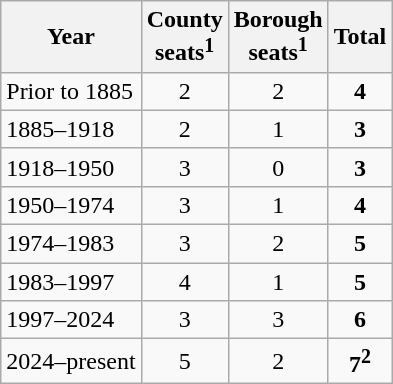<table class="wikitable">
<tr>
<th>Year</th>
<th>County<br>seats<strong><sup>1</sup></strong></th>
<th>Borough<br>seats<sup>1</sup></th>
<th>Total</th>
</tr>
<tr>
<td>Prior to 1885</td>
<td align="center">2</td>
<td align="center">2</td>
<td align="center"><strong>4</strong></td>
</tr>
<tr>
<td>1885–1918</td>
<td align="center">2</td>
<td align="center">1</td>
<td align="center"><strong>3</strong></td>
</tr>
<tr>
<td>1918–1950</td>
<td align="center">3</td>
<td align="center">0</td>
<td align="center"><strong>3</strong></td>
</tr>
<tr>
<td>1950–1974</td>
<td align="center">3</td>
<td align="center">1</td>
<td align="center"><strong>4</strong></td>
</tr>
<tr>
<td>1974–1983</td>
<td align="center">3</td>
<td align="center">2</td>
<td align="center"><strong>5</strong></td>
</tr>
<tr>
<td>1983–1997</td>
<td align="center">4</td>
<td align="center">1</td>
<td align="center"><strong>5</strong></td>
</tr>
<tr>
<td>1997–2024</td>
<td align="center">3</td>
<td align="center">3</td>
<td align="center"><strong>6</strong></td>
</tr>
<tr>
<td>2024–present</td>
<td align="center">5</td>
<td align="center">2</td>
<td align="center"><strong>7<sup>2</sup></strong></td>
</tr>
</table>
